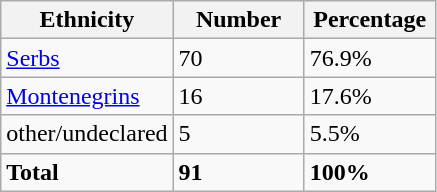<table class="wikitable">
<tr>
<th width="100px">Ethnicity</th>
<th width="80px">Number</th>
<th width="80px">Percentage</th>
</tr>
<tr>
<td><a href='#'>Serbs</a></td>
<td>70</td>
<td>76.9%</td>
</tr>
<tr>
<td><a href='#'>Montenegrins</a></td>
<td>16</td>
<td>17.6%</td>
</tr>
<tr>
<td>other/undeclared</td>
<td>5</td>
<td>5.5%</td>
</tr>
<tr>
<td><strong>Total</strong></td>
<td><strong>91</strong></td>
<td><strong>100%</strong></td>
</tr>
</table>
